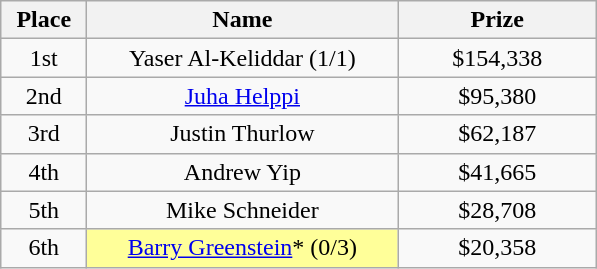<table class="wikitable">
<tr>
<th width="50">Place</th>
<th width="200">Name</th>
<th width="125">Prize</th>
</tr>
<tr>
<td align = "center">1st</td>
<td align = "center">Yaser Al-Keliddar (1/1)</td>
<td align = "center">$154,338</td>
</tr>
<tr>
<td align = "center">2nd</td>
<td align = "center"><a href='#'>Juha Helppi</a></td>
<td align = "center">$95,380</td>
</tr>
<tr>
<td align = "center">3rd</td>
<td align = "center">Justin Thurlow</td>
<td align = "center">$62,187</td>
</tr>
<tr>
<td align = "center">4th</td>
<td align = "center">Andrew Yip</td>
<td align = "center">$41,665</td>
</tr>
<tr>
<td align = "center">5th</td>
<td align = "center">Mike Schneider</td>
<td align = "center">$28,708</td>
</tr>
<tr>
<td align = "center">6th</td>
<td align = "center" bgcolor="#FFFF99"><a href='#'>Barry Greenstein</a>* (0/3)</td>
<td align = "center">$20,358</td>
</tr>
</table>
